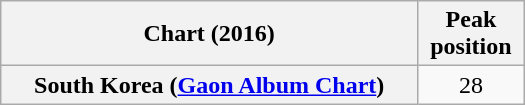<table class="wikitable sortable plainrowheaders" style="text-align:center; width:350px">
<tr>
<th>Chart (2016)</th>
<th>Peak<br>position</th>
</tr>
<tr>
<th scope="row">South Korea (<a href='#'>Gaon Album Chart</a>)</th>
<td>28</td>
</tr>
</table>
